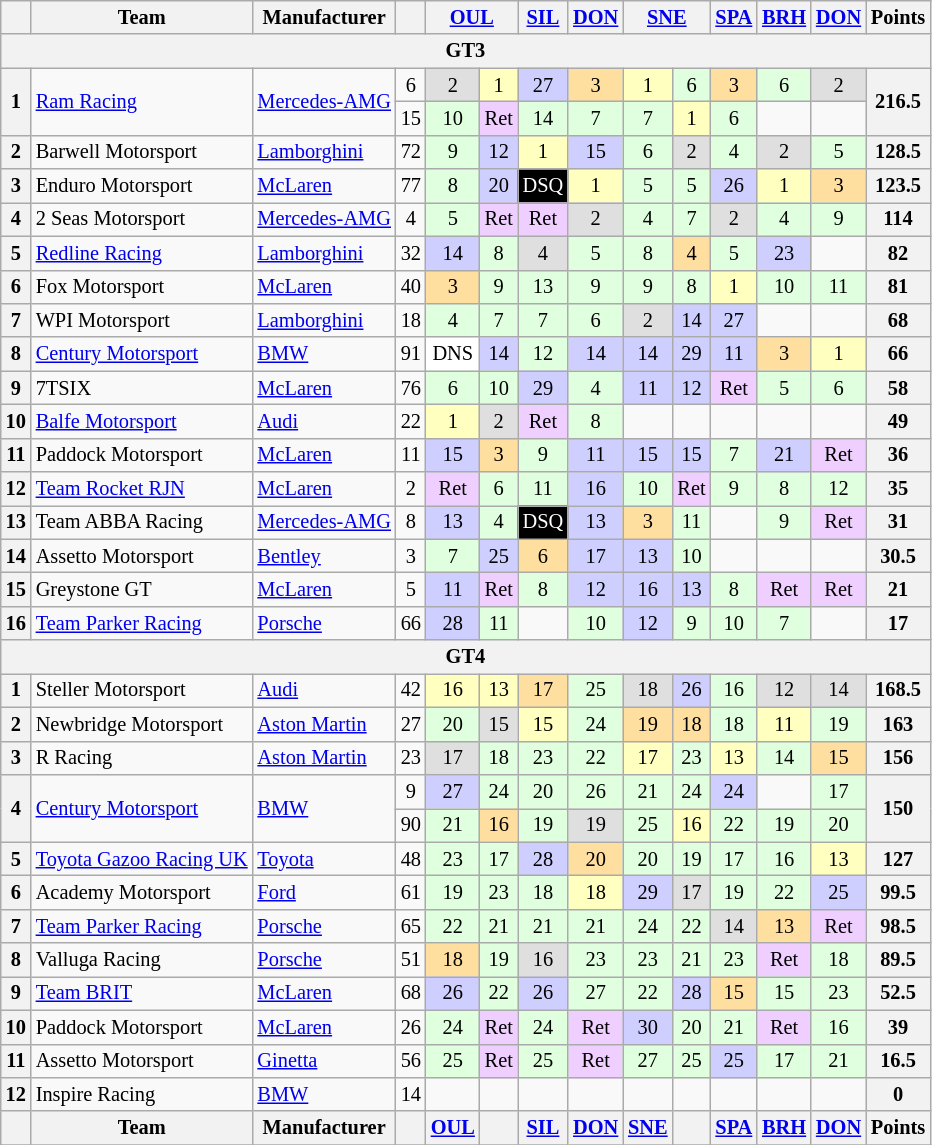<table class="wikitable" style="font-size:85%; text-align:center">
<tr>
<th></th>
<th>Team</th>
<th>Manufacturer</th>
<th></th>
<th colspan="2"><a href='#'>OUL</a></th>
<th><a href='#'>SIL</a></th>
<th><a href='#'>DON</a></th>
<th colspan="2"><a href='#'>SNE</a></th>
<th><a href='#'>SPA</a></th>
<th><a href='#'>BRH</a></th>
<th><a href='#'>DON</a></th>
<th>Points</th>
</tr>
<tr>
<th colspan="14">GT3</th>
</tr>
<tr>
<th rowspan="2">1</th>
<td rowspan="2" align="left"> <a href='#'>Ram Racing</a></td>
<td rowspan="2" align="left"><a href='#'>Mercedes-AMG</a></td>
<td>6</td>
<td style="background:#dfdfdf;">2</td>
<td style="background:#ffffbf;">1</td>
<td style="background:#cfcfff;">27</td>
<td style="background:#ffdf9f;">3</td>
<td style="background:#ffffbf;">1</td>
<td style="background:#dfffdf;">6</td>
<td style="background:#ffdf9f;">3</td>
<td style="background:#dfffdf;">6</td>
<td style="background:#dfdfdf;">2</td>
<th rowspan="2">216.5</th>
</tr>
<tr>
<td>15</td>
<td style="background:#dfffdf;">10</td>
<td style="background:#efcfff;">Ret</td>
<td style="background:#dfffdf;">14</td>
<td style="background:#dfffdf;">7</td>
<td style="background:#dfffdf;">7</td>
<td style="background:#ffffbf;">1</td>
<td style="background:#dfffdf;">6</td>
<td></td>
<td></td>
</tr>
<tr>
<th>2</th>
<td align="left"> Barwell Motorsport</td>
<td align="left"><a href='#'>Lamborghini</a></td>
<td>72</td>
<td style="background:#dfffdf;">9</td>
<td style="background:#cfcfff;">12</td>
<td style="background:#ffffbf;">1</td>
<td style="background:#cfcfff;">15</td>
<td style="background:#dfffdf;">6</td>
<td style="background:#dfdfdf;">2</td>
<td style="background:#dfffdf;">4</td>
<td style="background:#dfdfdf;">2</td>
<td style="background:#dfffdf;">5</td>
<th>128.5</th>
</tr>
<tr>
<th>3</th>
<td align="left"> Enduro Motorsport</td>
<td align="left"><a href='#'>McLaren</a></td>
<td>77</td>
<td style="background:#dfffdf;">8</td>
<td style="background:#cfcfff;">20</td>
<td style="background-color:#000000; color:white">DSQ</td>
<td style="background:#ffffbf;">1</td>
<td style="background:#dfffdf;">5</td>
<td style="background:#dfffdf;">5</td>
<td style="background:#cfcfff;">26</td>
<td style="background:#ffffbf;">1</td>
<td style="background:#ffdf9f;">3</td>
<th>123.5</th>
</tr>
<tr>
<th>4</th>
<td align="left"> 2 Seas Motorsport</td>
<td align="left"><a href='#'>Mercedes-AMG</a></td>
<td>4</td>
<td style="background:#dfffdf;">5</td>
<td style="background:#efcfff;">Ret</td>
<td style="background:#efcfff;">Ret</td>
<td style="background:#dfdfdf;">2</td>
<td style="background:#dfffdf;">4</td>
<td style="background:#dfffdf;">7</td>
<td style="background:#dfdfdf;">2</td>
<td style="background:#dfffdf;">4</td>
<td style="background:#dfffdf;">9</td>
<th>114</th>
</tr>
<tr>
<th>5</th>
<td align="left"> <a href='#'>Redline Racing</a></td>
<td align="left"><a href='#'>Lamborghini</a></td>
<td>32</td>
<td style="background:#cfcfff;">14</td>
<td style="background:#dfffdf;">8</td>
<td style="background:#dfdfdf;">4</td>
<td style="background:#dfffdf;">5</td>
<td style="background:#dfffdf;">8</td>
<td style="background:#ffdf9f;">4</td>
<td style="background:#dfffdf;">5</td>
<td style="background:#cfcfff;">23</td>
<td></td>
<th>82</th>
</tr>
<tr>
<th>6</th>
<td align="left"> Fox Motorsport</td>
<td align="left"><a href='#'>McLaren</a></td>
<td>40</td>
<td style="background:#ffdf9f;">3</td>
<td style="background:#dfffdf;">9</td>
<td style="background:#dfffdf;">13</td>
<td style="background:#dfffdf;">9</td>
<td style="background:#dfffdf;">9</td>
<td style="background:#dfffdf;">8</td>
<td style="background:#ffffbf;">1</td>
<td style="background:#dfffdf;">10</td>
<td style="background:#dfffdf;">11</td>
<th>81</th>
</tr>
<tr>
<th>7</th>
<td align="left"> WPI Motorsport</td>
<td align="left"><a href='#'>Lamborghini</a></td>
<td>18</td>
<td style="background:#dfffdf;">4</td>
<td style="background:#dfffdf;">7</td>
<td style="background:#dfffdf;">7</td>
<td style="background:#dfffdf;">6</td>
<td style="background:#dfdfdf;">2</td>
<td style="background:#cfcfff;">14</td>
<td style="background:#cfcfff;">27</td>
<td></td>
<td></td>
<th>68</th>
</tr>
<tr>
<th>8</th>
<td align="left"> <a href='#'>Century Motorsport</a></td>
<td align="left"><a href='#'>BMW</a></td>
<td>91</td>
<td style="background:#ffffff;">DNS</td>
<td style="background:#cfcfff;">14</td>
<td style="background:#dfffdf;">12</td>
<td style="background:#cfcfff;">14</td>
<td style="background:#cfcfff;">14</td>
<td style="background:#cfcfff;">29</td>
<td style="background:#cfcfff;">11</td>
<td style="background:#ffdf9f;">3</td>
<td style="background:#ffffbf;">1</td>
<th>66</th>
</tr>
<tr>
<th>9</th>
<td align="left"> 7TSIX</td>
<td align="left"><a href='#'>McLaren</a></td>
<td>76</td>
<td style="background:#dfffdf;">6</td>
<td style="background:#dfffdf;">10</td>
<td style="background:#cfcfff;">29</td>
<td style="background:#dfffdf;">4</td>
<td style="background:#cfcfff;">11</td>
<td style="background:#cfcfff;">12</td>
<td style="background:#efcfff;">Ret</td>
<td style="background:#dfffdf;">5</td>
<td style="background:#dfffdf;">6</td>
<th>58</th>
</tr>
<tr>
<th>10</th>
<td align="left"> <a href='#'>Balfe Motorsport</a></td>
<td align="left"><a href='#'>Audi</a></td>
<td>22</td>
<td style="background:#ffffbf;">1</td>
<td style="background:#dfdfdf;">2</td>
<td style="background:#efcfff;">Ret</td>
<td style="background:#dfffdf;">8</td>
<td></td>
<td></td>
<td></td>
<td></td>
<td></td>
<th>49</th>
</tr>
<tr>
<th>11</th>
<td align="left"> Paddock Motorsport</td>
<td align="left"><a href='#'>McLaren</a></td>
<td>11</td>
<td style="background:#cfcfff;">15</td>
<td style="background:#ffdf9f;">3</td>
<td style="background:#dfffdf;">9</td>
<td style="background:#cfcfff;">11</td>
<td style="background:#cfcfff;">15</td>
<td style="background:#cfcfff;">15</td>
<td style="background:#dfffdf;">7</td>
<td style="background:#cfcfff;">21</td>
<td style="background:#efcfff;">Ret</td>
<th>36</th>
</tr>
<tr>
<th>12</th>
<td align="left"> <a href='#'>Team Rocket RJN</a></td>
<td align="left"><a href='#'>McLaren</a></td>
<td>2</td>
<td style="background:#efcfff;">Ret</td>
<td style="background:#dfffdf;">6</td>
<td style="background:#dfffdf;">11</td>
<td style="background:#cfcfff;">16</td>
<td style="background:#dfffdf;">10</td>
<td style="background:#efcfff;">Ret</td>
<td style="background:#dfffdf;">9</td>
<td style="background:#dfffdf;">8</td>
<td style="background:#dfffdf;">12</td>
<th>35</th>
</tr>
<tr>
<th>13</th>
<td align="left"> Team ABBA Racing</td>
<td align="left"><a href='#'>Mercedes-AMG</a></td>
<td>8</td>
<td style="background:#cfcfff;">13</td>
<td style="background:#dfffdf;">4</td>
<td style="background-color:#000000; color:white">DSQ</td>
<td style="background:#cfcfff;">13</td>
<td style="background:#ffdf9f;">3</td>
<td style="background:#dfffdf;">11</td>
<td></td>
<td style="background:#dfffdf;">9</td>
<td style="background:#efcfff;">Ret</td>
<th>31</th>
</tr>
<tr>
<th>14</th>
<td align="left"> Assetto Motorsport</td>
<td align="left"><a href='#'>Bentley</a></td>
<td>3</td>
<td style="background:#dfffdf;">7</td>
<td style="background:#cfcfff;">25</td>
<td style="background:#ffdf9f;">6</td>
<td style="background:#cfcfff;">17</td>
<td style="background:#cfcfff;">13</td>
<td style="background:#dfffdf;">10</td>
<td></td>
<td></td>
<td></td>
<th>30.5</th>
</tr>
<tr>
<th>15</th>
<td align="left"> Greystone GT</td>
<td align="left"><a href='#'>McLaren</a></td>
<td>5</td>
<td style="background:#cfcfff;">11</td>
<td style="background:#efcfff;">Ret</td>
<td style="background:#dfffdf;">8</td>
<td style="background:#cfcfff;">12</td>
<td style="background:#cfcfff;">16</td>
<td style="background:#cfcfff;">13</td>
<td style="background:#dfffdf;">8</td>
<td style="background:#efcfff;">Ret</td>
<td style="background:#efcfff;">Ret</td>
<th>21</th>
</tr>
<tr>
<th>16</th>
<td align="left"> <a href='#'>Team Parker Racing</a></td>
<td align="left"><a href='#'>Porsche</a></td>
<td>66</td>
<td style="background:#cfcfff;">28</td>
<td style="background:#dfffdf;">11</td>
<td></td>
<td style="background:#dfffdf;">10</td>
<td style="background:#cfcfff;">12</td>
<td style="background:#dfffdf;">9</td>
<td style="background:#dfffdf;">10</td>
<td style="background:#dfffdf;">7</td>
<td></td>
<th>17</th>
</tr>
<tr>
<th colspan="14">GT4</th>
</tr>
<tr>
<th>1</th>
<td align="left"> Steller Motorsport</td>
<td align="left"><a href='#'>Audi</a></td>
<td>42</td>
<td style="background:#ffffbf;">16</td>
<td style="background:#ffffbf;">13</td>
<td style="background:#ffdf9f;">17</td>
<td style="background:#dfffdf;">25</td>
<td style="background:#dfdfdf;">18</td>
<td style="background:#cfcfff;">26</td>
<td style="background:#dfffdf;">16</td>
<td style="background:#dfdfdf;">12</td>
<td style="background:#dfdfdf;">14</td>
<th>168.5</th>
</tr>
<tr>
<th>2</th>
<td align="left"> Newbridge Motorsport</td>
<td align="left"><a href='#'>Aston Martin</a></td>
<td>27</td>
<td style="background:#dfffdf;">20</td>
<td style="background:#dfdfdf;">15</td>
<td style="background:#ffffbf;">15</td>
<td style="background:#dfffdf;">24</td>
<td style="background:#ffdf9f;">19</td>
<td style="background:#ffdf9f;">18</td>
<td style="background:#dfffdf;">18</td>
<td style="background:#ffffbf;">11</td>
<td style="background:#dfffdf;">19</td>
<th>163</th>
</tr>
<tr>
<th>3</th>
<td align="left"> R Racing</td>
<td align="left"><a href='#'>Aston Martin</a></td>
<td>23</td>
<td style="background:#dfdfdf;">17</td>
<td style="background:#dfffdf;">18</td>
<td style="background:#dfffdf;">23</td>
<td style="background:#dfffdf;">22</td>
<td style="background:#ffffbf;">17</td>
<td style="background:#dfffdf;">23</td>
<td style="background:#ffffbf;">13</td>
<td style="background:#dfffdf;">14</td>
<td style="background:#ffdf9f;">15</td>
<th>156</th>
</tr>
<tr>
<th rowspan="2">4</th>
<td rowspan="2"  align="left"> <a href='#'>Century Motorsport</a></td>
<td rowspan="2"  align="left"><a href='#'>BMW</a></td>
<td>9</td>
<td style="background:#cfcfff;">27</td>
<td style="background:#dfffdf;">24</td>
<td style="background:#dfffdf;">20</td>
<td style="background:#dfffdf;">26</td>
<td style="background:#dfffdf;">21</td>
<td style="background:#dfffdf;">24</td>
<td style="background:#cfcfff;">24</td>
<td></td>
<td style="background:#dfffdf;">17</td>
<th rowspan="2">150</th>
</tr>
<tr>
<td>90</td>
<td style="background:#dfffdf;">21</td>
<td style="background:#ffdf9f;">16</td>
<td style="background:#dfffdf;">19</td>
<td style="background:#dfdfdf;">19</td>
<td style="background:#dfffdf;">25</td>
<td style="background:#ffffbf;">16</td>
<td style="background:#dfffdf;">22</td>
<td style="background:#dfffdf;">19</td>
<td style="background:#dfffdf;">20</td>
</tr>
<tr>
<th>5</th>
<td align="left"> <a href='#'>Toyota Gazoo Racing UK</a></td>
<td align="left"><a href='#'>Toyota</a></td>
<td>48</td>
<td style="background:#dfffdf;">23</td>
<td style="background:#dfffdf;">17</td>
<td style="background:#cfcfff;">28</td>
<td style="background:#ffdf9f;">20</td>
<td style="background:#dfffdf;">20</td>
<td style="background:#dfffdf;">19</td>
<td style="background:#dfffdf;">17</td>
<td style="background:#dfffdf;">16</td>
<td style="background:#ffffbf;">13</td>
<th>127</th>
</tr>
<tr>
<th>6</th>
<td align="left"> Academy Motorsport</td>
<td align="left"><a href='#'>Ford</a></td>
<td>61</td>
<td style="background:#dfffdf;">19</td>
<td style="background:#dfffdf;">23</td>
<td style="background:#dfffdf;">18</td>
<td style="background:#ffffbf;">18</td>
<td style="background:#cfcfff;">29</td>
<td style="background:#dfdfdf;">17</td>
<td style="background:#dfffdf;">19</td>
<td style="background:#dfffdf;">22</td>
<td style="background:#cfcfff;">25</td>
<th>99.5</th>
</tr>
<tr>
<th>7</th>
<td align="left"> <a href='#'>Team Parker Racing</a></td>
<td align="left"><a href='#'>Porsche</a></td>
<td>65</td>
<td style="background:#dfffdf;">22</td>
<td style="background:#dfffdf;">21</td>
<td style="background:#dfffdf;">21</td>
<td style="background:#dfffdf;">21</td>
<td style="background:#dfffdf;">24</td>
<td style="background:#dfffdf;">22</td>
<td style="background:#dfdfdf;">14</td>
<td style="background:#ffdf9f;">13</td>
<td style="background:#efcfff;">Ret</td>
<th>98.5</th>
</tr>
<tr>
<th>8</th>
<td align="left"> Valluga Racing</td>
<td align="left"><a href='#'>Porsche</a></td>
<td>51</td>
<td style="background:#ffdf9f;">18</td>
<td style="background:#dfffdf;">19</td>
<td style="background:#dfdfdf;">16</td>
<td style="background:#dfffdf;">23</td>
<td style="background:#dfffdf;">23</td>
<td style="background:#dfffdf;">21</td>
<td style="background:#dfffdf;">23</td>
<td style="background:#efcfff;">Ret</td>
<td style="background:#dfffdf;">18</td>
<th>89.5</th>
</tr>
<tr>
<th>9</th>
<td align="left"> <a href='#'>Team BRIT</a></td>
<td align="left"><a href='#'>McLaren</a></td>
<td>68</td>
<td style="background:#cfcfff;">26</td>
<td style="background:#dfffdf;">22</td>
<td style="background:#cfcfff;">26</td>
<td style="background:#dfffdf;">27</td>
<td style="background:#dfffdf;">22</td>
<td style="background:#cfcfff;">28</td>
<td style="background:#ffdf9f;">15</td>
<td style="background:#dfffdf;">15</td>
<td style="background:#dfffdf;">23</td>
<th>52.5</th>
</tr>
<tr>
<th>10</th>
<td align="left"> Paddock Motorsport</td>
<td align="left"><a href='#'>McLaren</a></td>
<td>26</td>
<td style="background:#dfffdf;">24</td>
<td style="background:#efcfff;">Ret</td>
<td style="background:#dfffdf;">24</td>
<td style="background:#efcfff;">Ret</td>
<td style="background:#cfcfff;">30</td>
<td style="background:#dfffdf;">20</td>
<td style="background:#dfffdf;">21</td>
<td style="background:#efcfff;">Ret</td>
<td style="background:#dfffdf;">16</td>
<th>39</th>
</tr>
<tr>
<th>11</th>
<td align="left"> Assetto Motorsport</td>
<td align="left"><a href='#'>Ginetta</a></td>
<td>56</td>
<td style="background:#dfffdf;">25</td>
<td style="background:#efcfff;">Ret</td>
<td style="background:#dfffdf;">25</td>
<td style="background:#efcfff;">Ret</td>
<td style="background:#dfffdf;">27</td>
<td style="background:#dfffdf;">25</td>
<td style="background:#cfcfff;">25</td>
<td style="background:#dfffdf;">17</td>
<td style="background:#dfffdf;">21</td>
<th>16.5</th>
</tr>
<tr>
<th>12</th>
<td align="left"> Inspire Racing</td>
<td align="left"><a href='#'>BMW</a></td>
<td>14</td>
<td></td>
<td></td>
<td></td>
<td></td>
<td></td>
<td></td>
<td></td>
<td></td>
<td></td>
<th>0</th>
</tr>
<tr>
<th></th>
<th>Team</th>
<th>Manufacturer</th>
<th></th>
<th><a href='#'>OUL</a></th>
<th></th>
<th><a href='#'>SIL</a></th>
<th><a href='#'>DON</a></th>
<th><a href='#'>SNE</a></th>
<th></th>
<th><a href='#'>SPA</a></th>
<th><a href='#'>BRH</a></th>
<th><a href='#'>DON</a></th>
<th>Points</th>
</tr>
<tr>
</tr>
</table>
